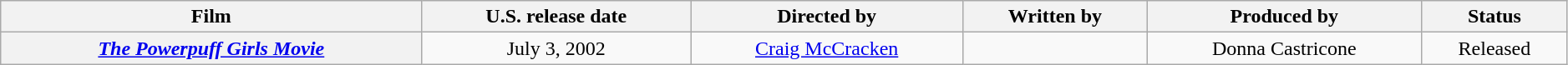<table class="wikitable plainrowheaders" style="text-align: center; width: 99%;">
<tr>
<th scope="col">Film</th>
<th scope="col">U.S. release date</th>
<th scope="col">Directed by</th>
<th scope="col">Written by</th>
<th scope="col">Produced by</th>
<th scope="col">Status</th>
</tr>
<tr>
<th><em><a href='#'>The Powerpuff Girls Movie</a></em></th>
<td>July 3, 2002</td>
<td><a href='#'>Craig McCracken</a></td>
<td></td>
<td>Donna Castricone</td>
<td>Released</td>
</tr>
</table>
